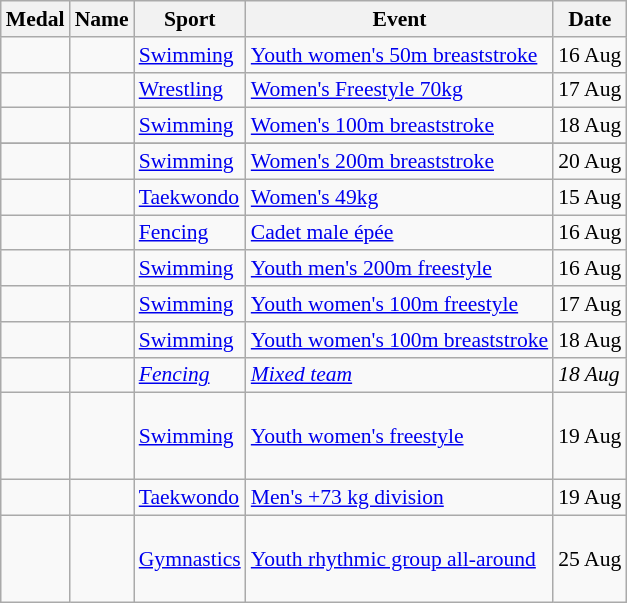<table class="wikitable sortable" style="font-size:90%">
<tr>
<th>Medal</th>
<th>Name</th>
<th>Sport</th>
<th>Event</th>
<th>Date</th>
</tr>
<tr>
<td></td>
<td></td>
<td><a href='#'>Swimming</a></td>
<td><a href='#'>Youth women's 50m breaststroke</a></td>
<td>16 Aug</td>
</tr>
<tr>
<td></td>
<td></td>
<td><a href='#'>Wrestling</a></td>
<td><a href='#'>Women's Freestyle 70kg</a></td>
<td>17 Aug</td>
</tr>
<tr>
<td></td>
<td></td>
<td><a href='#'>Swimming</a></td>
<td><a href='#'>Women's 100m breaststroke</a></td>
<td>18 Aug</td>
</tr>
<tr>
</tr>
<tr>
<td></td>
<td></td>
<td><a href='#'>Swimming</a></td>
<td><a href='#'>Women's 200m breaststroke</a></td>
<td>20 Aug</td>
</tr>
<tr>
<td></td>
<td></td>
<td><a href='#'>Taekwondo</a></td>
<td><a href='#'>Women's 49kg</a></td>
<td>15 Aug</td>
</tr>
<tr>
<td></td>
<td></td>
<td><a href='#'>Fencing</a></td>
<td><a href='#'>Cadet male épée</a></td>
<td>16 Aug</td>
</tr>
<tr>
<td></td>
<td></td>
<td><a href='#'>Swimming</a></td>
<td><a href='#'>Youth men's 200m freestyle</a></td>
<td>16 Aug</td>
</tr>
<tr>
<td></td>
<td></td>
<td><a href='#'>Swimming</a></td>
<td><a href='#'>Youth women's 100m freestyle</a></td>
<td>17 Aug</td>
</tr>
<tr>
<td></td>
<td></td>
<td><a href='#'>Swimming</a></td>
<td><a href='#'>Youth women's 100m breaststroke</a></td>
<td>18 Aug</td>
</tr>
<tr>
<td><em></em></td>
<td><em> <br> </em></td>
<td><em><a href='#'>Fencing</a></em></td>
<td><em><a href='#'>Mixed team</a></em></td>
<td><em>18 Aug</em></td>
</tr>
<tr>
<td></td>
<td> <br>  <br>  <br> </td>
<td><a href='#'>Swimming</a></td>
<td><a href='#'>Youth women's  freestyle</a></td>
<td>19 Aug</td>
</tr>
<tr>
<td></td>
<td></td>
<td><a href='#'>Taekwondo</a></td>
<td><a href='#'>Men's +73 kg division</a></td>
<td>19 Aug</td>
</tr>
<tr>
<td></td>
<td> <br>  <br>  <br> </td>
<td><a href='#'>Gymnastics</a></td>
<td><a href='#'>Youth rhythmic group all-around</a></td>
<td>25 Aug</td>
</tr>
</table>
